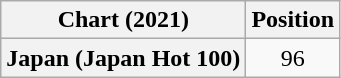<table class="wikitable plainrowheaders" style="text-align:center">
<tr>
<th scope="col">Chart (2021)</th>
<th scope="col">Position</th>
</tr>
<tr>
<th scope="row">Japan (Japan Hot 100)</th>
<td>96</td>
</tr>
</table>
